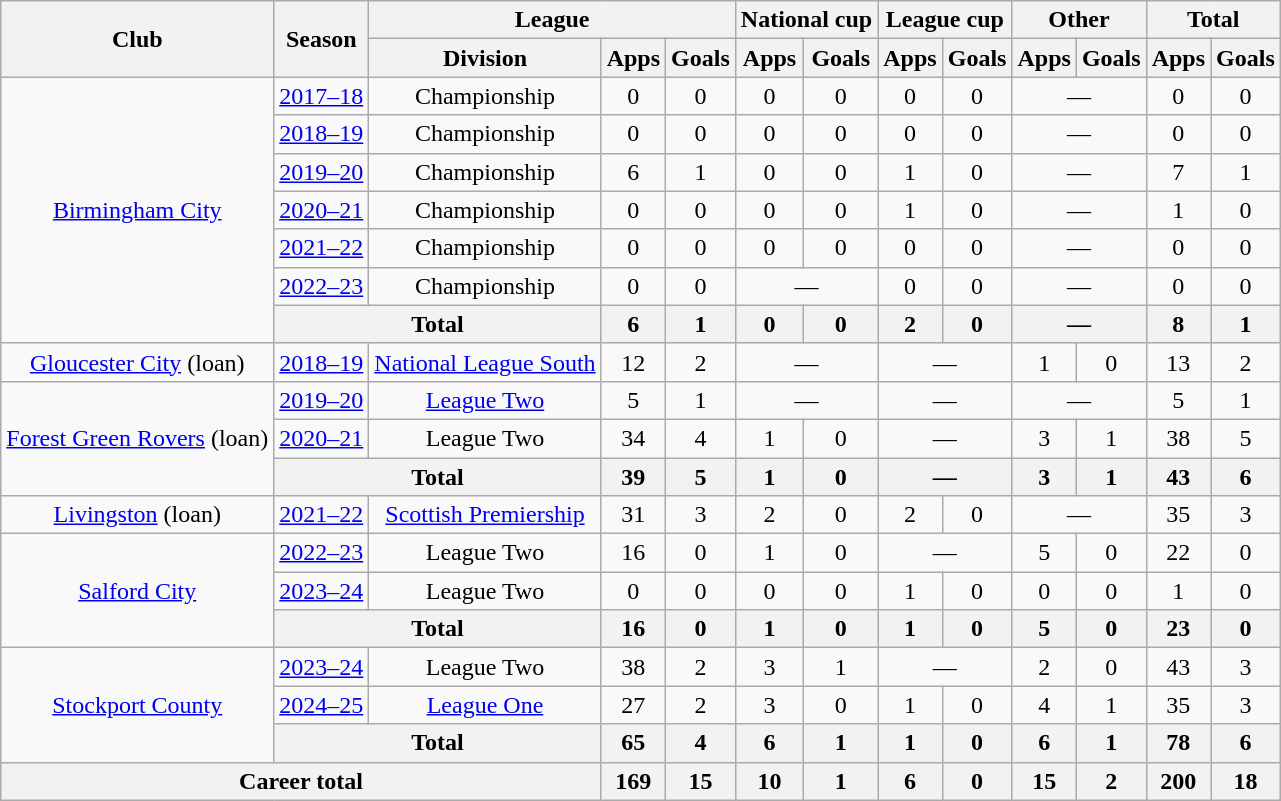<table class="wikitable" style=text-align:center>
<tr>
<th rowspan=2>Club</th>
<th rowspan=2>Season</th>
<th colspan=3>League</th>
<th colspan=2>National cup</th>
<th colspan=2>League cup</th>
<th colspan=2>Other</th>
<th colspan=2>Total</th>
</tr>
<tr>
<th>Division</th>
<th>Apps</th>
<th>Goals</th>
<th>Apps</th>
<th>Goals</th>
<th>Apps</th>
<th>Goals</th>
<th>Apps</th>
<th>Goals</th>
<th>Apps</th>
<th>Goals</th>
</tr>
<tr>
<td rowspan=7><a href='#'>Birmingham City</a></td>
<td><a href='#'>2017–18</a></td>
<td>Championship</td>
<td>0</td>
<td>0</td>
<td>0</td>
<td>0</td>
<td>0</td>
<td>0</td>
<td colspan=2>—</td>
<td>0</td>
<td>0</td>
</tr>
<tr>
<td><a href='#'>2018–19</a></td>
<td>Championship</td>
<td>0</td>
<td>0</td>
<td>0</td>
<td>0</td>
<td>0</td>
<td>0</td>
<td colspan=2>—</td>
<td>0</td>
<td>0</td>
</tr>
<tr>
<td><a href='#'>2019–20</a></td>
<td>Championship</td>
<td>6</td>
<td>1</td>
<td>0</td>
<td>0</td>
<td>1</td>
<td>0</td>
<td colspan=2>—</td>
<td>7</td>
<td>1</td>
</tr>
<tr>
<td><a href='#'>2020–21</a></td>
<td>Championship</td>
<td>0</td>
<td>0</td>
<td>0</td>
<td>0</td>
<td>1</td>
<td>0</td>
<td colspan="2">—</td>
<td>1</td>
<td>0</td>
</tr>
<tr>
<td><a href='#'>2021–22</a></td>
<td>Championship</td>
<td>0</td>
<td>0</td>
<td>0</td>
<td>0</td>
<td>0</td>
<td>0</td>
<td colspan="2">—</td>
<td>0</td>
<td>0</td>
</tr>
<tr>
<td><a href='#'>2022–23</a></td>
<td>Championship</td>
<td>0</td>
<td>0</td>
<td colspan="2">—</td>
<td>0</td>
<td>0</td>
<td colspan="2">—</td>
<td>0</td>
<td>0</td>
</tr>
<tr>
<th colspan=2>Total</th>
<th>6</th>
<th>1</th>
<th>0</th>
<th>0</th>
<th>2</th>
<th>0</th>
<th colspan=2>—</th>
<th>8</th>
<th>1</th>
</tr>
<tr>
<td><a href='#'>Gloucester City</a> (loan)</td>
<td><a href='#'>2018–19</a></td>
<td><a href='#'>National League South</a></td>
<td>12</td>
<td>2</td>
<td colspan=2>—</td>
<td colspan=2>—</td>
<td>1</td>
<td>0</td>
<td>13</td>
<td>2</td>
</tr>
<tr>
<td rowspan="3"><a href='#'>Forest Green Rovers</a> (loan)</td>
<td><a href='#'>2019–20</a></td>
<td><a href='#'>League Two</a></td>
<td>5</td>
<td>1</td>
<td colspan=2>—</td>
<td colspan=2>—</td>
<td colspan=2>—</td>
<td>5</td>
<td>1</td>
</tr>
<tr>
<td><a href='#'>2020–21</a></td>
<td>League Two</td>
<td>34</td>
<td>4</td>
<td>1</td>
<td>0</td>
<td colspan=2>—</td>
<td>3</td>
<td>1</td>
<td>38</td>
<td>5</td>
</tr>
<tr>
<th colspan=2>Total</th>
<th>39</th>
<th>5</th>
<th>1</th>
<th>0</th>
<th colspan=2>—</th>
<th>3</th>
<th>1</th>
<th>43</th>
<th>6</th>
</tr>
<tr>
<td><a href='#'>Livingston</a> (loan)</td>
<td><a href='#'>2021–22</a></td>
<td><a href='#'>Scottish Premiership</a></td>
<td>31</td>
<td>3</td>
<td>2</td>
<td>0</td>
<td>2</td>
<td>0</td>
<td colspan="2">—</td>
<td>35</td>
<td>3</td>
</tr>
<tr>
<td rowspan="3"><a href='#'>Salford City</a></td>
<td><a href='#'>2022–23</a></td>
<td>League Two</td>
<td>16</td>
<td>0</td>
<td>1</td>
<td>0</td>
<td colspan="2">—</td>
<td>5</td>
<td>0</td>
<td>22</td>
<td>0</td>
</tr>
<tr>
<td><a href='#'>2023–24</a></td>
<td>League Two</td>
<td>0</td>
<td>0</td>
<td>0</td>
<td>0</td>
<td>1</td>
<td>0</td>
<td>0</td>
<td>0</td>
<td>1</td>
<td>0</td>
</tr>
<tr>
<th colspan=2>Total</th>
<th>16</th>
<th>0</th>
<th>1</th>
<th>0</th>
<th>1</th>
<th>0</th>
<th>5</th>
<th>0</th>
<th>23</th>
<th>0</th>
</tr>
<tr>
<td rowspan="3"><a href='#'>Stockport County</a></td>
<td><a href='#'>2023–24</a></td>
<td>League Two</td>
<td>38</td>
<td>2</td>
<td>3</td>
<td>1</td>
<td colspan="2">—</td>
<td>2</td>
<td>0</td>
<td>43</td>
<td>3</td>
</tr>
<tr>
<td><a href='#'>2024–25</a></td>
<td><a href='#'>League One</a></td>
<td>27</td>
<td>2</td>
<td>3</td>
<td>0</td>
<td>1</td>
<td>0</td>
<td>4</td>
<td>1</td>
<td>35</td>
<td>3</td>
</tr>
<tr>
<th colspan=2>Total</th>
<th>65</th>
<th>4</th>
<th>6</th>
<th>1</th>
<th>1</th>
<th>0</th>
<th>6</th>
<th>1</th>
<th>78</th>
<th>6</th>
</tr>
<tr>
<th colspan=3>Career total</th>
<th>169</th>
<th>15</th>
<th>10</th>
<th>1</th>
<th>6</th>
<th>0</th>
<th>15</th>
<th>2</th>
<th>200</th>
<th>18</th>
</tr>
</table>
